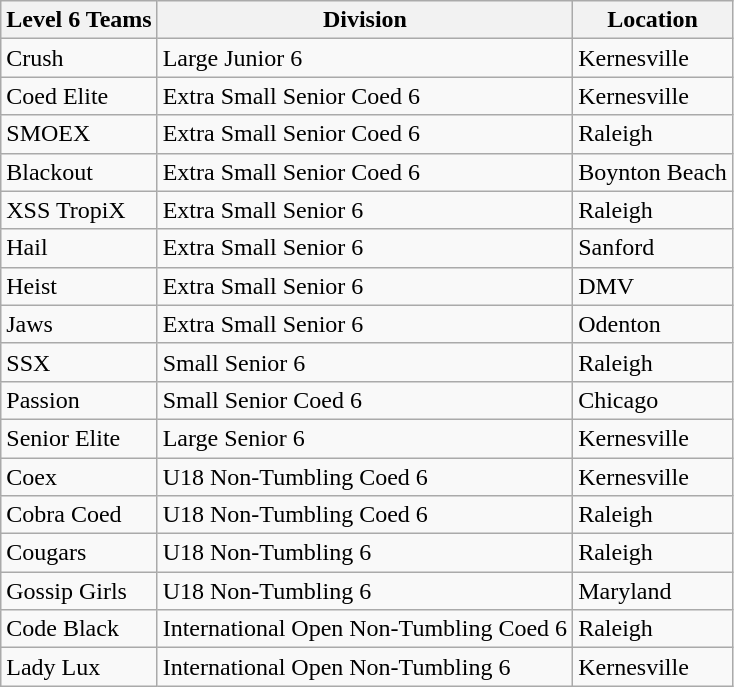<table class="wikitable">
<tr>
<th>Level 6 Teams</th>
<th>Division</th>
<th>Location</th>
</tr>
<tr>
<td>Crush</td>
<td>Large Junior 6</td>
<td>Kernesville</td>
</tr>
<tr>
<td>Coed Elite</td>
<td>Extra Small Senior Coed 6</td>
<td>Kernesville</td>
</tr>
<tr>
<td>SMOEX</td>
<td>Extra Small Senior Coed 6</td>
<td>Raleigh</td>
</tr>
<tr>
<td>Blackout</td>
<td>Extra Small Senior Coed 6</td>
<td>Boynton Beach</td>
</tr>
<tr>
<td>XSS TropiX</td>
<td>Extra Small Senior 6</td>
<td>Raleigh</td>
</tr>
<tr>
<td>Hail</td>
<td>Extra Small Senior 6</td>
<td>Sanford</td>
</tr>
<tr>
<td>Heist</td>
<td>Extra Small Senior 6</td>
<td>DMV</td>
</tr>
<tr>
<td>Jaws</td>
<td>Extra Small Senior 6</td>
<td>Odenton</td>
</tr>
<tr>
<td>SSX</td>
<td>Small Senior 6</td>
<td>Raleigh</td>
</tr>
<tr>
<td>Passion</td>
<td>Small Senior Coed 6</td>
<td>Chicago</td>
</tr>
<tr>
<td>Senior Elite</td>
<td>Large Senior 6</td>
<td>Kernesville</td>
</tr>
<tr>
<td>Coex</td>
<td>U18 Non-Tumbling Coed 6</td>
<td>Kernesville</td>
</tr>
<tr>
<td>Cobra Coed</td>
<td>U18 Non-Tumbling Coed 6</td>
<td>Raleigh</td>
</tr>
<tr>
<td>Cougars</td>
<td>U18 Non-Tumbling 6</td>
<td>Raleigh</td>
</tr>
<tr>
<td>Gossip Girls</td>
<td>U18 Non-Tumbling 6</td>
<td>Maryland</td>
</tr>
<tr>
<td>Code Black</td>
<td>International Open Non-Tumbling Coed 6</td>
<td>Raleigh</td>
</tr>
<tr>
<td>Lady Lux</td>
<td>International Open Non-Tumbling 6</td>
<td>Kernesville</td>
</tr>
</table>
